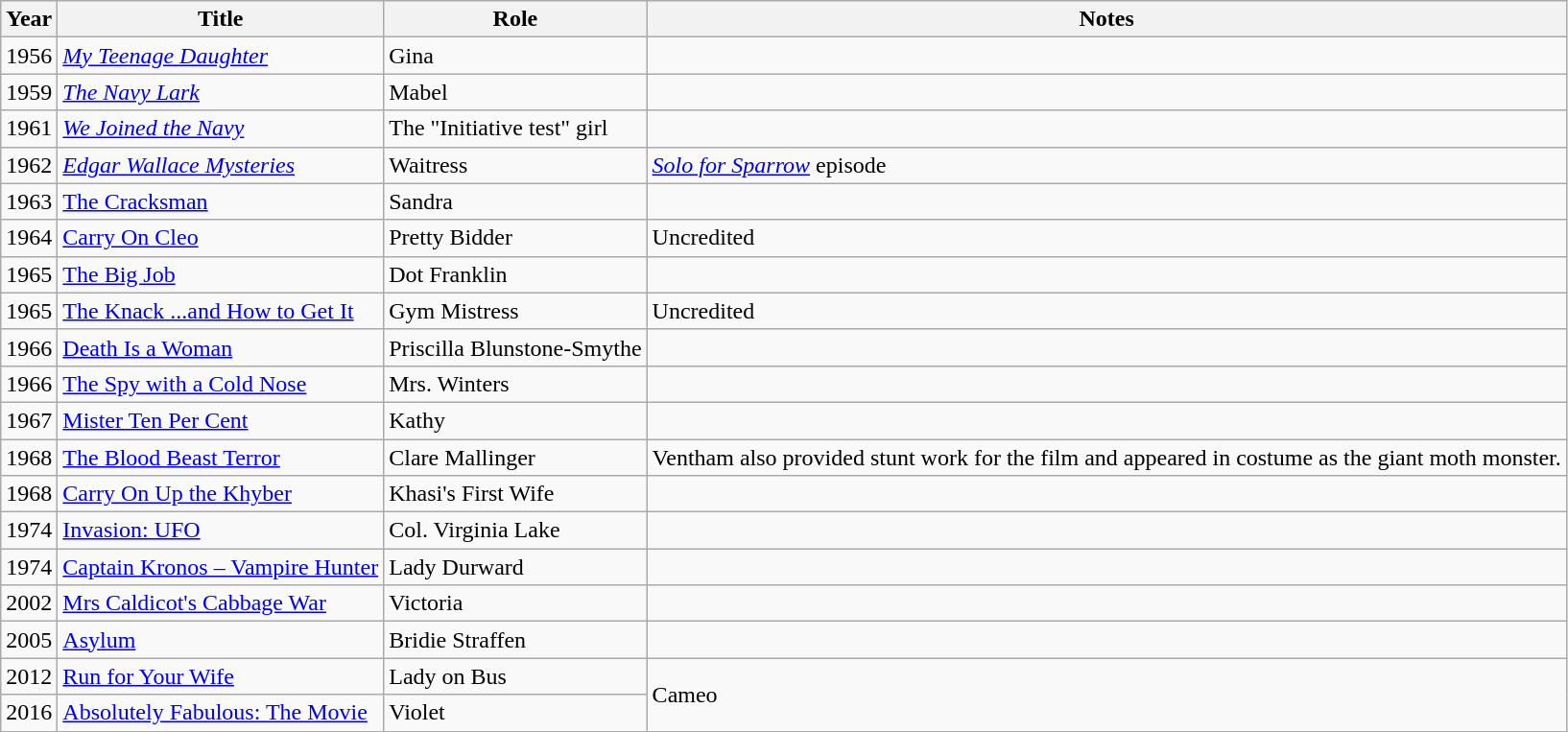<table class="wikitable sortable">
<tr>
<th>Year</th>
<th>Title</th>
<th>Role</th>
<th>Notes</th>
</tr>
<tr>
<td>1956</td>
<td><em><a href='#'>My Teenage Daughter</a></em></td>
<td>Gina</td>
<td></td>
</tr>
<tr>
<td>1959</td>
<td><em><a href='#'>The Navy Lark</a></em></td>
<td>Mabel</td>
<td></td>
</tr>
<tr>
<td>1961</td>
<td><em><a href='#'>We Joined the Navy</a></em></td>
<td>The "Initiative test" girl</td>
<td></td>
</tr>
<tr>
<td>1962</td>
<td><em><a href='#'>Edgar Wallace Mysteries</a></em></td>
<td>Waitress</td>
<td><em><a href='#'>Solo for Sparrow</a></em> episode<em></td>
</tr>
<tr>
<td>1963</td>
<td></em><a href='#'>The Cracksman</a><em></td>
<td>Sandra</td>
<td></td>
</tr>
<tr>
<td>1964</td>
<td></em><a href='#'>Carry On Cleo</a><em></td>
<td>Pretty Bidder</td>
<td>Uncredited</td>
</tr>
<tr>
<td>1965</td>
<td></em><a href='#'>The Big Job</a><em></td>
<td>Dot Franklin</td>
<td></td>
</tr>
<tr>
<td>1965</td>
<td></em><a href='#'>The Knack ...and How to Get It</a><em></td>
<td>Gym Mistress</td>
<td>Uncredited</td>
</tr>
<tr>
<td>1966</td>
<td></em><a href='#'>Death Is a Woman</a><em></td>
<td>Priscilla Blunstone-Smythe</td>
<td></td>
</tr>
<tr>
<td>1966</td>
<td></em><a href='#'>The Spy with a Cold Nose</a><em></td>
<td>Mrs. Winters</td>
<td></td>
</tr>
<tr>
<td>1967</td>
<td></em><a href='#'>Mister Ten Per Cent</a><em></td>
<td>Kathy</td>
<td></td>
</tr>
<tr>
<td>1968</td>
<td></em><a href='#'>The Blood Beast Terror</a><em></td>
<td>Clare Mallinger</td>
<td>Ventham also provided stunt work for the film and appeared in costume as the giant moth monster.</td>
</tr>
<tr>
<td>1968</td>
<td></em><a href='#'>Carry On Up the Khyber</a><em></td>
<td>Khasi's First Wife</td>
<td></td>
</tr>
<tr>
<td>1974</td>
<td></em><a href='#'>Invasion: UFO</a><em></td>
<td>Col. Virginia Lake</td>
<td></td>
</tr>
<tr>
<td>1974</td>
<td></em><a href='#'>Captain Kronos&nbsp;– Vampire Hunter</a><em></td>
<td>Lady Durward</td>
<td></td>
</tr>
<tr>
<td>2002</td>
<td></em><a href='#'>Mrs Caldicot's Cabbage War</a><em></td>
<td>Victoria</td>
<td></td>
</tr>
<tr>
<td>2005</td>
<td></em><a href='#'>Asylum</a><em></td>
<td>Bridie Straffen</td>
<td></td>
</tr>
<tr>
<td>2012</td>
<td></em><a href='#'>Run for Your Wife</a><em></td>
<td>Lady on Bus</td>
<td rowspan="2">Cameo</td>
</tr>
<tr>
<td>2016</td>
<td></em><a href='#'>Absolutely Fabulous: The Movie</a><em></td>
<td>Violet</td>
</tr>
</table>
